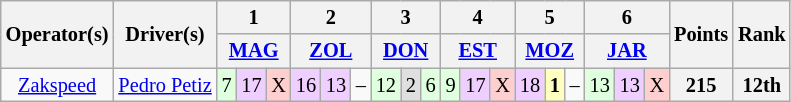<table class="wikitable" style="font-size: 85%">
<tr>
<th rowspan=2>Operator(s)</th>
<th rowspan=2>Driver(s)</th>
<th colspan=3>1</th>
<th colspan=3>2</th>
<th colspan=3>3</th>
<th colspan=3>4</th>
<th colspan=3>5</th>
<th colspan=3>6</th>
<th rowspan=2>Points</th>
<th rowspan=2>Rank</th>
</tr>
<tr>
<th colspan=3><a href='#'>MAG</a></th>
<th colspan=3><a href='#'>ZOL</a></th>
<th colspan=3><a href='#'>DON</a></th>
<th colspan=3><a href='#'>EST</a></th>
<th colspan=3><a href='#'>MOZ</a></th>
<th colspan=3><a href='#'>JAR</a></th>
</tr>
<tr>
<td align=center><a href='#'>Zakspeed</a></td>
<td> <a href='#'>Pedro Petiz</a></td>
<td style="background:#dfffdf;">7</td>
<td style="background:#efcfff;">17</td>
<td style="background:#ffcfcf;">X</td>
<td style="background:#efcfff;">16</td>
<td style="background:#efcfff;">13</td>
<td>–</td>
<td style="background:#dfffdf;">12</td>
<td style="background:#dfdfdf;">2</td>
<td style="background:#dfffdf;">6</td>
<td style="background:#dfffdf;">9</td>
<td style="background:#efcfff;">17</td>
<td style="background:#ffcfcf;">X</td>
<td style="background:#efcfff;">18</td>
<td style="background:#ffffbf;"><strong>1</strong></td>
<td>–</td>
<td style="background:#dfffdf;">13</td>
<td style="background:#efcfff;">13</td>
<td style="background:#ffcfcf;">X</td>
<th>215</th>
<th>12th</th>
</tr>
</table>
